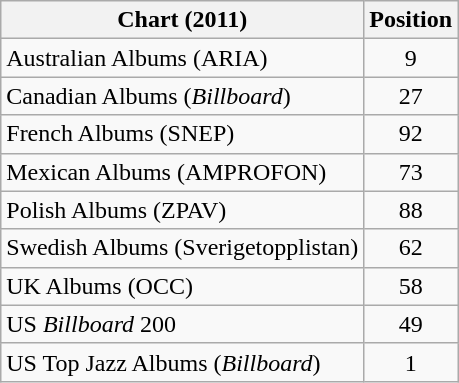<table class="wikitable sortable">
<tr>
<th>Chart (2011)</th>
<th>Position</th>
</tr>
<tr>
<td>Australian Albums (ARIA)</td>
<td style="text-align:center;">9</td>
</tr>
<tr>
<td>Canadian Albums (<em>Billboard</em>)</td>
<td style="text-align:center;">27</td>
</tr>
<tr>
<td>French Albums (SNEP)</td>
<td style="text-align: center;">92</td>
</tr>
<tr>
<td>Mexican Albums (AMPROFON)</td>
<td style="text-align: center;">73</td>
</tr>
<tr>
<td>Polish Albums (ZPAV)</td>
<td style="text-align:center;">88</td>
</tr>
<tr>
<td>Swedish Albums (Sverigetopplistan)</td>
<td style="text-align:center;">62</td>
</tr>
<tr>
<td>UK Albums (OCC)</td>
<td style="text-align:center;">58</td>
</tr>
<tr>
<td>US <em>Billboard</em> 200</td>
<td style="text-align:center;">49</td>
</tr>
<tr>
<td>US Top Jazz Albums (<em>Billboard</em>)</td>
<td style="text-align:center;">1</td>
</tr>
</table>
